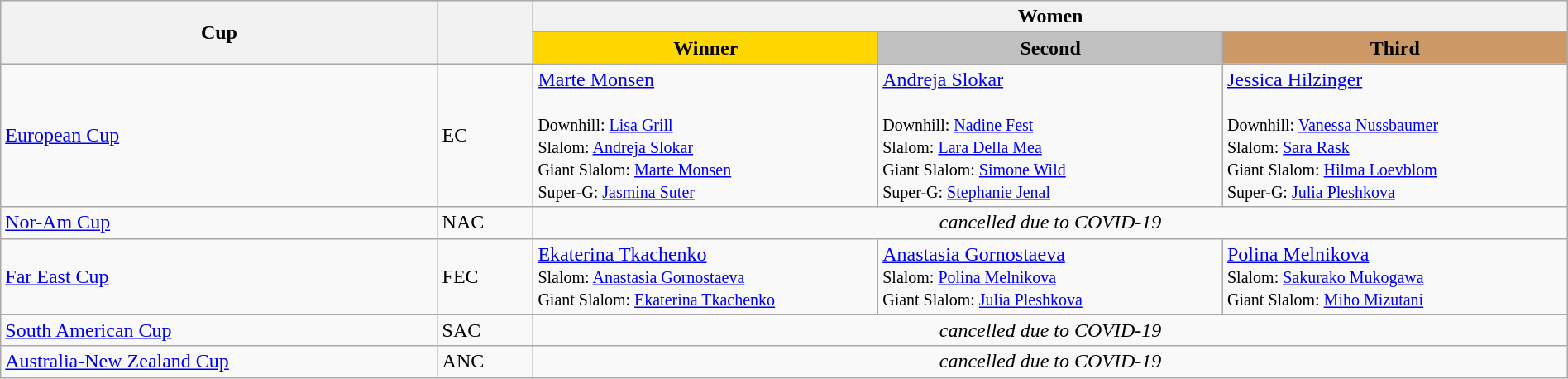<table class="wikitable" style=" width:100%">
<tr bgcolor="#CADAFA">
<th class="hintergrundfarbe6" rowspan=2>Cup</th>
<th class="hintergrundfarbe6" rowspan=2></th>
<th class="hintergrundfarbe6" colspan=3>Women</th>
</tr>
<tr>
<th style="width:22%; background:gold;">Winner</th>
<th style="width:22%; background:silver;">Second</th>
<th style="width:22%; background:#CC9966;">Third</th>
</tr>
<tr>
<td><a href='#'>European Cup</a></td>
<td>EC</td>
<td> <a href='#'>Marte Monsen</a><br><br><small>Downhill:  <a href='#'>Lisa Grill</a><br>Slalom:  <a href='#'>Andreja Slokar</a><br>Giant Slalom:  <a href='#'>Marte Monsen</a><br>Super-G:  <a href='#'>Jasmina Suter</a></small><br></td>
<td> <a href='#'>Andreja Slokar</a><br><br><small>Downhill:  <a href='#'>Nadine Fest</a><br>Slalom:  <a href='#'>Lara Della Mea</a><br>Giant Slalom:  <a href='#'>Simone Wild</a><br>Super-G:  <a href='#'>Stephanie Jenal</a></small><br></td>
<td> <a href='#'>Jessica Hilzinger</a><br><br><small>Downhill:  <a href='#'>Vanessa Nussbaumer</a><br>Slalom:  <a href='#'>Sara Rask</a><br>Giant Slalom:  <a href='#'>Hilma Loevblom</a><br>Super-G:  <a href='#'>Julia Pleshkova</a></small><br></td>
</tr>
<tr>
<td><a href='#'>Nor-Am Cup</a></td>
<td>NAC</td>
<td colspan=6 align=center><em>cancelled due to COVID-19</em></td>
</tr>
<tr>
<td><a href='#'>Far East Cup</a></td>
<td>FEC</td>
<td> <a href='#'>Ekaterina Tkachenko</a><br><small>Slalom:  <a href='#'>Anastasia Gornostaeva</a><br>Giant Slalom:  <a href='#'>Ekaterina Tkachenko</a></small><br></td>
<td> <a href='#'>Anastasia Gornostaeva</a><br><small>Slalom:  <a href='#'>Polina Melnikova</a><br>Giant Slalom:  <a href='#'>Julia Pleshkova</a></small><br></td>
<td> <a href='#'>Polina Melnikova</a><br><small>Slalom:  <a href='#'>Sakurako Mukogawa</a><br>Giant Slalom:  <a href='#'>Miho Mizutani</a></small><br></td>
</tr>
<tr>
<td><a href='#'>South American Cup</a></td>
<td>SAC</td>
<td colspan=6 align=center><em>cancelled due to COVID-19</em></td>
</tr>
<tr>
<td><a href='#'>Australia-New Zealand Cup</a></td>
<td>ANC</td>
<td colspan=6 align=center><em>cancelled due to COVID-19</em></td>
</tr>
</table>
